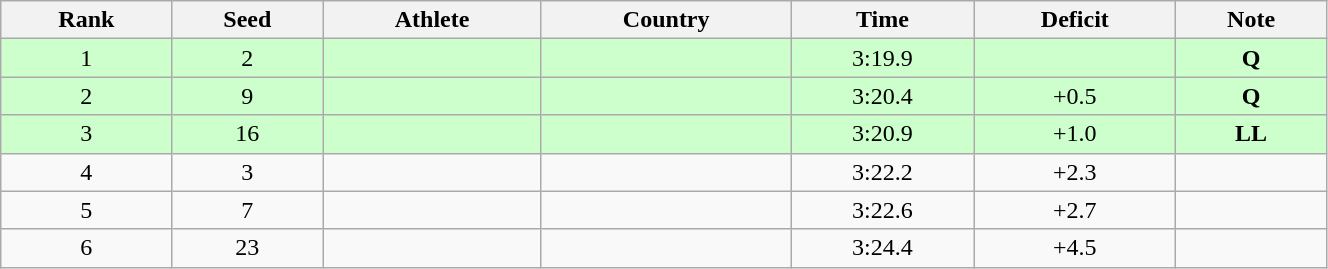<table class="wikitable sortable" style="text-align:center" width=70%>
<tr>
<th>Rank</th>
<th>Seed</th>
<th>Athlete</th>
<th>Country</th>
<th>Time</th>
<th>Deficit</th>
<th>Note</th>
</tr>
<tr bgcolor=ccffcc>
<td>1</td>
<td>2</td>
<td align=left></td>
<td align=left></td>
<td>3:19.9</td>
<td></td>
<td><strong>Q</strong></td>
</tr>
<tr bgcolor=ccffcc>
<td>2</td>
<td>9</td>
<td align=left></td>
<td align=left></td>
<td>3:20.4</td>
<td>+0.5</td>
<td><strong>Q</strong></td>
</tr>
<tr bgcolor=ccffcc>
<td>3</td>
<td>16</td>
<td align=left></td>
<td align=left></td>
<td>3:20.9</td>
<td>+1.0</td>
<td><strong>LL</strong></td>
</tr>
<tr>
<td>4</td>
<td>3</td>
<td align=left></td>
<td align=left></td>
<td>3:22.2</td>
<td>+2.3</td>
<td></td>
</tr>
<tr>
<td>5</td>
<td>7</td>
<td align=left></td>
<td align=left></td>
<td>3:22.6</td>
<td>+2.7</td>
<td></td>
</tr>
<tr>
<td>6</td>
<td>23</td>
<td align=left></td>
<td align=left></td>
<td>3:24.4</td>
<td>+4.5</td>
<td></td>
</tr>
</table>
